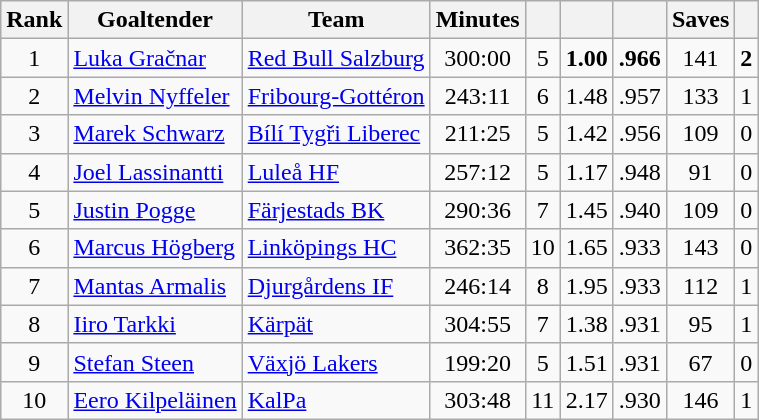<table class="wikitable sortable" style="text-align:center">
<tr>
<th>Rank</th>
<th>Goaltender</th>
<th>Team</th>
<th>Minutes</th>
<th></th>
<th></th>
<th></th>
<th>Saves</th>
<th></th>
</tr>
<tr>
<td>1</td>
<td align=left> <a href='#'>Luka Gračnar</a></td>
<td align=left> <a href='#'>Red Bull Salzburg</a></td>
<td>300:00</td>
<td>5</td>
<td><strong>1.00</strong></td>
<td><strong>.966</strong></td>
<td>141</td>
<td><strong>2</strong></td>
</tr>
<tr>
<td>2</td>
<td align=left> <a href='#'>Melvin Nyffeler</a></td>
<td align=left> <a href='#'>Fribourg-Gottéron</a></td>
<td>243:11</td>
<td>6</td>
<td>1.48</td>
<td>.957</td>
<td>133</td>
<td>1</td>
</tr>
<tr>
<td>3</td>
<td align=left> <a href='#'>Marek Schwarz</a></td>
<td align=left> <a href='#'>Bílí Tygři Liberec</a></td>
<td>211:25</td>
<td>5</td>
<td>1.42</td>
<td>.956</td>
<td>109</td>
<td>0</td>
</tr>
<tr>
<td>4</td>
<td align=left> <a href='#'>Joel Lassinantti</a></td>
<td align=left> <a href='#'>Luleå HF</a></td>
<td>257:12</td>
<td>5</td>
<td>1.17</td>
<td>.948</td>
<td>91</td>
<td>0</td>
</tr>
<tr>
<td>5</td>
<td align=left> <a href='#'>Justin Pogge</a></td>
<td align=left> <a href='#'>Färjestads BK</a></td>
<td>290:36</td>
<td>7</td>
<td>1.45</td>
<td>.940</td>
<td>109</td>
<td>0</td>
</tr>
<tr>
<td>6</td>
<td align=left> <a href='#'>Marcus Högberg</a></td>
<td align=left> <a href='#'>Linköpings HC</a></td>
<td>362:35</td>
<td>10</td>
<td>1.65</td>
<td>.933</td>
<td>143</td>
<td>0</td>
</tr>
<tr>
<td>7</td>
<td align=left> <a href='#'>Mantas Armalis</a></td>
<td align=left> <a href='#'>Djurgårdens IF</a></td>
<td>246:14</td>
<td>8</td>
<td>1.95</td>
<td>.933</td>
<td>112</td>
<td>1</td>
</tr>
<tr>
<td>8</td>
<td align=left> <a href='#'>Iiro Tarkki</a></td>
<td align=left> <a href='#'>Kärpät</a></td>
<td>304:55</td>
<td>7</td>
<td>1.38</td>
<td>.931</td>
<td>95</td>
<td>1</td>
</tr>
<tr>
<td>9</td>
<td align=left> <a href='#'>Stefan Steen</a></td>
<td align=left> <a href='#'>Växjö Lakers</a></td>
<td>199:20</td>
<td>5</td>
<td>1.51</td>
<td>.931</td>
<td>67</td>
<td>0</td>
</tr>
<tr>
<td>10</td>
<td align=left> <a href='#'>Eero Kilpeläinen</a></td>
<td align=left> <a href='#'>KalPa</a></td>
<td>303:48</td>
<td>11</td>
<td>2.17</td>
<td>.930</td>
<td>146</td>
<td>1</td>
</tr>
</table>
